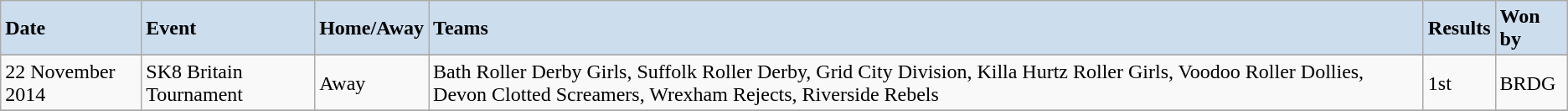<table class="wikitable">
<tr ---- bgcolor=#CCDDEE>
<td><strong>Date</strong></td>
<td><strong>Event</strong></td>
<td><strong>Home/Away</strong></td>
<td><strong>Teams</strong></td>
<td><strong>Results</strong></td>
<td><strong>Won by</strong></td>
</tr>
<tr>
</tr>
<tr -----bgcolor=#DDEEFF>
<td>22 November 2014</td>
<td>SK8 Britain Tournament</td>
<td>Away</td>
<td>Bath Roller Derby Girls, Suffolk Roller Derby, Grid City Division, Killa Hurtz Roller Girls, Voodoo Roller Dollies, Devon Clotted Screamers, Wrexham Rejects, Riverside Rebels</td>
<td>1st</td>
<td>BRDG</td>
</tr>
<tr>
</tr>
</table>
